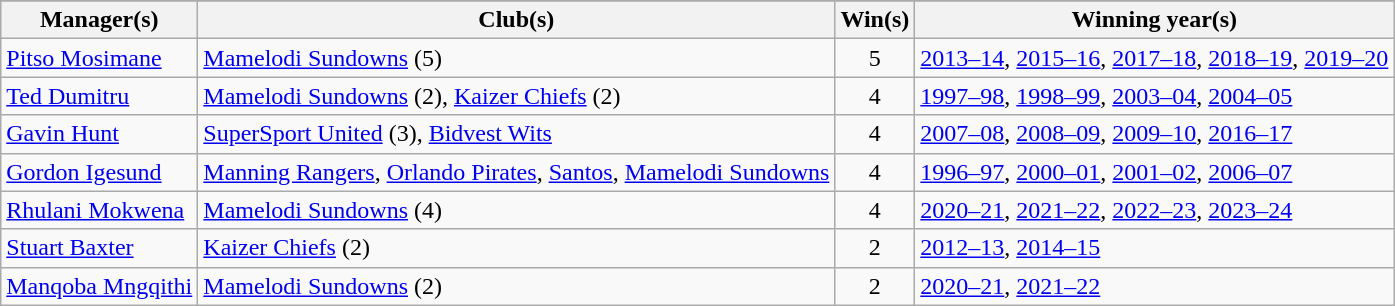<table class="wikitable">
<tr>
</tr>
<tr>
<th>Manager(s)</th>
<th>Club(s)</th>
<th>Win(s)</th>
<th>Winning year(s)</th>
</tr>
<tr>
<td> <a href='#'>Pitso Mosimane</a></td>
<td><a href='#'>Mamelodi Sundowns</a> (5)</td>
<td style="text-align:center;">5</td>
<td><a href='#'>2013–14</a>, <a href='#'>2015–16</a>, <a href='#'>2017–18</a>, <a href='#'>2018–19</a>, <a href='#'>2019–20</a></td>
</tr>
<tr>
<td> <a href='#'>Ted Dumitru</a></td>
<td><a href='#'>Mamelodi Sundowns</a> (2), <a href='#'>Kaizer Chiefs</a> (2)</td>
<td style="text-align:center;">4</td>
<td><a href='#'>1997–98</a>, <a href='#'>1998–99</a>, <a href='#'>2003–04</a>, <a href='#'>2004–05</a></td>
</tr>
<tr>
<td> <a href='#'>Gavin Hunt</a></td>
<td><a href='#'>SuperSport United</a> (3), <a href='#'>Bidvest Wits</a></td>
<td style="text-align:center;">4</td>
<td><a href='#'>2007–08</a>, <a href='#'>2008–09</a>, <a href='#'>2009–10</a>, <a href='#'>2016–17</a></td>
</tr>
<tr>
<td> <a href='#'>Gordon Igesund</a></td>
<td><a href='#'>Manning Rangers</a>, <a href='#'>Orlando Pirates</a>, <a href='#'>Santos</a>, <a href='#'>Mamelodi Sundowns</a></td>
<td style="text-align:center;">4</td>
<td><a href='#'>1996–97</a>, <a href='#'>2000–01</a>, <a href='#'>2001–02</a>, <a href='#'>2006–07</a></td>
</tr>
<tr>
<td> <a href='#'>Rhulani Mokwena</a></td>
<td><a href='#'>Mamelodi Sundowns</a> (4)</td>
<td style="text-align:center;">4</td>
<td><a href='#'>2020–21</a>, <a href='#'>2021–22</a>, <a href='#'>2022–23</a>, <a href='#'>2023–24</a></td>
</tr>
<tr>
<td> <a href='#'>Stuart Baxter</a></td>
<td><a href='#'>Kaizer Chiefs</a> (2)</td>
<td style="text-align:center;">2</td>
<td><a href='#'>2012–13</a>, <a href='#'>2014–15</a></td>
</tr>
<tr>
<td> <a href='#'>Manqoba Mngqithi</a></td>
<td><a href='#'>Mamelodi Sundowns</a> (2)</td>
<td style="text-align:center;">2</td>
<td><a href='#'>2020–21</a>, <a href='#'>2021–22</a></td>
</tr>
</table>
